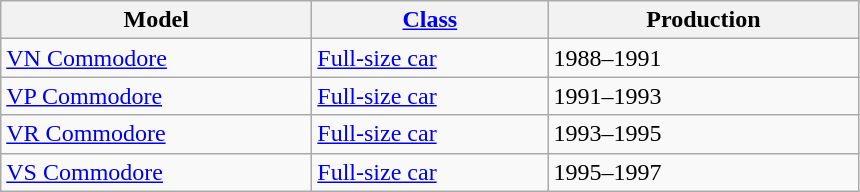<table class="wikitable">
<tr>
<th style="width:200px;">Model</th>
<th style="width:150px;"><a href='#'>Class</a></th>
<th style="width:200px;">Production</th>
</tr>
<tr>
<td valign="top"><a href='#'>VN Commodore</a></td>
<td valign="top"><a href='#'>Full-size car</a></td>
<td valign="top">1988–1991</td>
</tr>
<tr>
<td valign="top"><a href='#'>VP Commodore</a></td>
<td valign="top"><a href='#'>Full-size car</a></td>
<td valign="top">1991–1993</td>
</tr>
<tr>
<td valign="top"><a href='#'>VR Commodore</a></td>
<td valign="top"><a href='#'>Full-size car</a></td>
<td valign="top">1993–1995</td>
</tr>
<tr>
<td valign="top"><a href='#'>VS Commodore</a></td>
<td valign="top"><a href='#'>Full-size car</a></td>
<td valign="top">1995–1997</td>
</tr>
</table>
